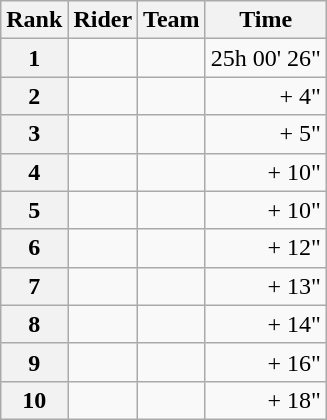<table class="wikitable" margin-bottom:0;">
<tr>
<th scope="col">Rank</th>
<th scope="col">Rider</th>
<th scope="col">Team</th>
<th scope="col">Time</th>
</tr>
<tr>
<th scope="row">1</th>
<td> </td>
<td></td>
<td align="right">25h 00' 26"</td>
</tr>
<tr>
<th scope="row">2</th>
<td></td>
<td></td>
<td align="right">+ 4"</td>
</tr>
<tr>
<th scope="row">3</th>
<td> </td>
<td></td>
<td align="right">+ 5"</td>
</tr>
<tr>
<th scope="row">4</th>
<td></td>
<td></td>
<td align="right">+ 10"</td>
</tr>
<tr>
<th scope="row">5</th>
<td></td>
<td></td>
<td align="right">+ 10"</td>
</tr>
<tr>
<th scope="row">6</th>
<td></td>
<td></td>
<td align="right">+ 12"</td>
</tr>
<tr>
<th scope="row">7</th>
<td></td>
<td></td>
<td align="right">+ 13"</td>
</tr>
<tr>
<th scope="row">8</th>
<td></td>
<td></td>
<td align="right">+ 14"</td>
</tr>
<tr>
<th scope="row">9</th>
<td></td>
<td></td>
<td align="right">+ 16"</td>
</tr>
<tr>
<th scope="row">10</th>
<td></td>
<td></td>
<td align="right">+ 18"</td>
</tr>
</table>
